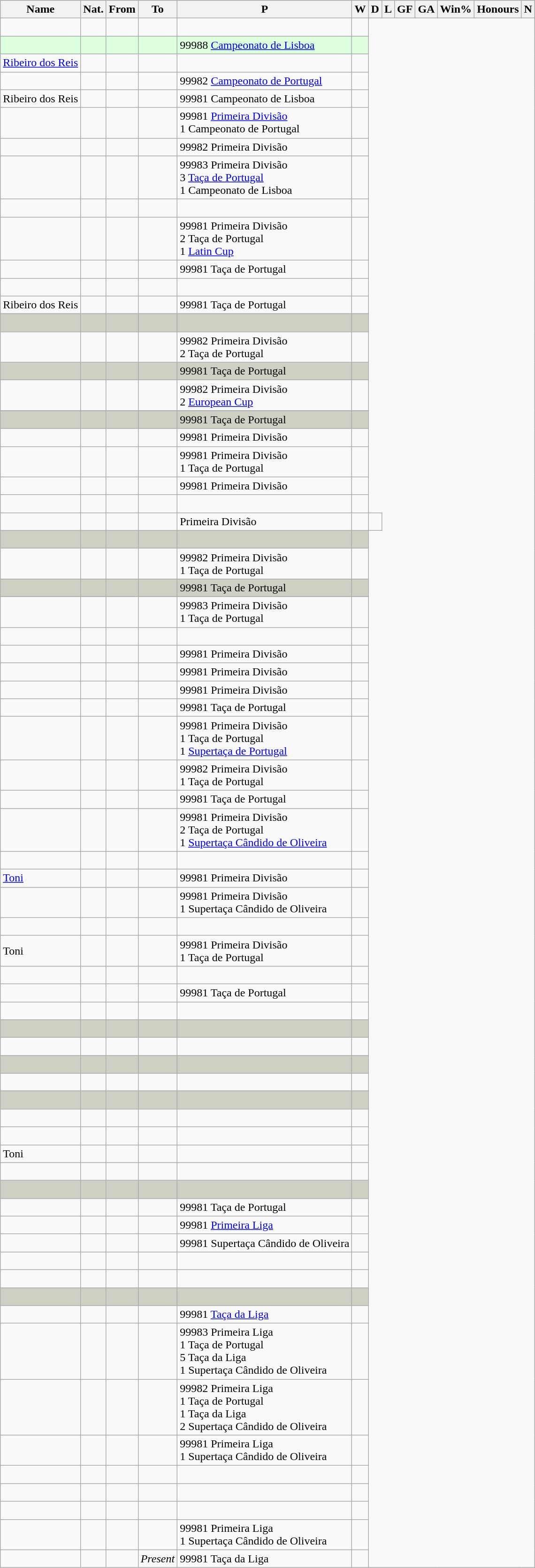<table class="wikitable sortable plainrowheaders">
<tr>
<th scope="col">Name</th>
<th scope="col">Nat.</th>
<th scope="col">From</th>
<th scope="col">To</th>
<th scope="col">P</th>
<th scope="col">W</th>
<th scope="col">D</th>
<th scope="col">L</th>
<th scope="col">GF</th>
<th scope="col">GA</th>
<th scope="col">Win%</th>
<th scope="col">Honours</th>
<th scope="col" class="unsortable">N</th>
</tr>
<tr>
<td></td>
<td></td>
<td></td>
<td><br></td>
<td></td>
<td></td>
</tr>
<tr bgcolor="#ddffdd">
<td></td>
<td></td>
<td></td>
<td><br></td>
<td><span>9998</span>8 <a href='#'>Campeonato de Lisboa</a></td>
<td></td>
</tr>
<tr>
<td><a href='#'>Ribeiro dos Reis</a></td>
<td></td>
<td></td>
<td><br></td>
<td></td>
<td></td>
</tr>
<tr>
<td></td>
<td></td>
<td></td>
<td><br></td>
<td><span>9998</span>2 <a href='#'>Campeonato de Portugal</a></td>
<td></td>
</tr>
<tr>
<td>Ribeiro dos Reis</td>
<td></td>
<td></td>
<td><br></td>
<td><span>9998</span>1 Campeonato de Lisboa</td>
<td></td>
</tr>
<tr>
<td></td>
<td></td>
<td></td>
<td><br></td>
<td><span>9998</span>1 <a href='#'>Primeira Divisão</a><br>1 Campeonato de Portugal</td>
<td></td>
</tr>
<tr>
<td></td>
<td></td>
<td></td>
<td><br></td>
<td><span>9998</span>2 Primeira Divisão</td>
<td></td>
</tr>
<tr>
<td></td>
<td></td>
<td></td>
<td><br></td>
<td><span>9998</span>3 Primeira Divisão<br>3 <a href='#'>Taça de Portugal</a><br>1 Campeonato de Lisboa</td>
<td></td>
</tr>
<tr>
<td></td>
<td></td>
<td></td>
<td><br></td>
<td></td>
<td></td>
</tr>
<tr>
<td></td>
<td></td>
<td></td>
<td><br></td>
<td><span>9998</span>1 Primeira Divisão<br>2 Taça de Portugal<br>1 <a href='#'>Latin Cup</a></td>
<td></td>
</tr>
<tr>
<td></td>
<td></td>
<td></td>
<td><br></td>
<td><span>9998</span>1 Taça de Portugal</td>
<td></td>
</tr>
<tr>
<td></td>
<td></td>
<td></td>
<td><br></td>
<td></td>
<td></td>
</tr>
<tr>
<td>Ribeiro dos Reis</td>
<td></td>
<td></td>
<td><br></td>
<td><span>9998</span>1 Taça de Portugal</td>
<td></td>
</tr>
<tr bgcolor="#CFCFC4">
<td></td>
<td></td>
<td></td>
<td><br></td>
<td></td>
<td></td>
</tr>
<tr>
<td></td>
<td></td>
<td></td>
<td><br></td>
<td><span>9998</span>2 Primeira Divisão<br>2 Taça de Portugal</td>
<td></td>
</tr>
<tr bgcolor="#CFCFC4">
<td></td>
<td></td>
<td></td>
<td><br></td>
<td><span>9998</span>1 Taça de Portugal</td>
<td></td>
</tr>
<tr>
<td></td>
<td></td>
<td></td>
<td><br></td>
<td><span>9998</span>2 Primeira Divisão<br>2 <a href='#'>European Cup</a></td>
<td></td>
</tr>
<tr>
</tr>
<tr bgcolor="#CFCFC4">
<td></td>
<td></td>
<td></td>
<td><br></td>
<td><span>9998</span>1 Taça de Portugal</td>
<td></td>
</tr>
<tr>
<td></td>
<td></td>
<td></td>
<td><br></td>
<td><span>9998</span>1 Primeira Divisão</td>
<td></td>
</tr>
<tr>
<td></td>
<td></td>
<td></td>
<td><br></td>
<td><span>9998</span>1 Primeira Divisão<br>1 Taça de Portugal</td>
<td></td>
</tr>
<tr>
<td></td>
<td></td>
<td></td>
<td><br></td>
<td><span>9998</span>1 Primeira Divisão</td>
<td></td>
</tr>
<tr>
<td></td>
<td></td>
<td></td>
<td><br></td>
<td></td>
<td></td>
</tr>
<tr>
<td></td>
<td></td>
<td></td>
<td><br></td>
<td>Primeira Divisão</td>
<td></td>
<td></td>
</tr>
<tr bgcolor="#CFCFC4">
<td></td>
<td></td>
<td></td>
<td><br></td>
<td></td>
<td></td>
</tr>
<tr>
<td></td>
<td></td>
<td></td>
<td><br></td>
<td><span>9998</span>2 Primeira Divisão<br>1 Taça de Portugal</td>
<td></td>
</tr>
<tr bgcolor="#CFCFC4">
<td></td>
<td></td>
<td></td>
<td><br></td>
<td><span>9998</span>1 Taça de Portugal</td>
<td></td>
</tr>
<tr>
<td></td>
<td></td>
<td></td>
<td><br></td>
<td><span>9998</span>3 Primeira Divisão<br>1 Taça de Portugal</td>
<td></td>
</tr>
<tr>
<td></td>
<td></td>
<td></td>
<td><br></td>
<td></td>
<td></td>
</tr>
<tr>
<td></td>
<td></td>
<td></td>
<td><br></td>
<td><span>9998</span>1 Primeira Divisão</td>
<td></td>
</tr>
<tr>
<td></td>
<td></td>
<td></td>
<td><br></td>
<td><span>9998</span>1 Primeira Divisão</td>
<td></td>
</tr>
<tr>
<td></td>
<td></td>
<td></td>
<td><br></td>
<td><span>9998</span>1 Primeira Divisão</td>
<td></td>
</tr>
<tr>
<td></td>
<td></td>
<td></td>
<td><br></td>
<td><span>9998</span>1 Taça de Portugal</td>
<td></td>
</tr>
<tr>
<td></td>
<td></td>
<td></td>
<td><br></td>
<td><span>9998</span>1 Primeira Divisão<br>1 Taça de Portugal<br>1 <a href='#'>Supertaça de Portugal</a></td>
<td></td>
</tr>
<tr>
<td></td>
<td></td>
<td></td>
<td><br></td>
<td><span>9998</span>2 Primeira Divisão<br>1 Taça de Portugal</td>
<td></td>
</tr>
<tr>
<td></td>
<td></td>
<td></td>
<td><br></td>
<td><span>9998</span>1 Taça de Portugal</td>
<td></td>
</tr>
<tr>
<td></td>
<td></td>
<td></td>
<td><br></td>
<td><span>9998</span>1 Primeira Divisão<br>2 Taça de Portugal<br>1 <a href='#'>Supertaça Cândido de Oliveira</a></td>
<td></td>
</tr>
<tr>
<td></td>
<td></td>
<td></td>
<td><br></td>
<td></td>
<td></td>
</tr>
<tr>
<td><a href='#'>Toni</a></td>
<td></td>
<td></td>
<td><br></td>
<td><span>9998</span>1 Primeira Divisão</td>
<td></td>
</tr>
<tr>
<td></td>
<td></td>
<td></td>
<td><br></td>
<td><span>9998</span>1 Primeira Divisão<br>1 Supertaça Cândido de Oliveira</td>
<td></td>
</tr>
<tr>
<td></td>
<td></td>
<td></td>
<td><br></td>
<td></td>
<td></td>
</tr>
<tr>
<td>Toni</td>
<td></td>
<td></td>
<td><br></td>
<td><span>9998</span>1 Primeira Divisão<br>1 Taça de Portugal</td>
<td></td>
</tr>
<tr>
<td></td>
<td></td>
<td></td>
<td><br></td>
<td></td>
<td></td>
</tr>
<tr>
<td></td>
<td></td>
<td></td>
<td><br></td>
<td><span>9998</span>1 Taça de Portugal</td>
<td></td>
</tr>
<tr>
<td></td>
<td></td>
<td></td>
<td><br></td>
<td></td>
<td></td>
</tr>
<tr bgcolor="#CFCFC4">
<td></td>
<td></td>
<td></td>
<td><br></td>
<td></td>
<td></td>
</tr>
<tr>
<td></td>
<td></td>
<td></td>
<td><br></td>
<td></td>
<td></td>
</tr>
<tr bgcolor="#CFCFC4">
<td></td>
<td></td>
<td></td>
<td><br></td>
<td></td>
<td></td>
</tr>
<tr>
<td></td>
<td></td>
<td></td>
<td><br></td>
<td></td>
<td></td>
</tr>
<tr bgcolor="#CFCFC4">
<td></td>
<td></td>
<td></td>
<td><br></td>
<td></td>
<td></td>
</tr>
<tr>
<td></td>
<td></td>
<td></td>
<td><br></td>
<td></td>
<td></td>
</tr>
<tr>
<td></td>
<td></td>
<td></td>
<td><br></td>
<td></td>
<td></td>
</tr>
<tr>
<td>Toni</td>
<td></td>
<td></td>
<td><br></td>
<td></td>
<td></td>
</tr>
<tr>
<td></td>
<td></td>
<td></td>
<td><br></td>
<td></td>
<td></td>
</tr>
<tr bgcolor="#CFCFC4">
<td></td>
<td></td>
<td></td>
<td><br></td>
<td></td>
<td></td>
</tr>
<tr>
<td></td>
<td></td>
<td></td>
<td><br></td>
<td><span>9998</span>1 Taça de Portugal</td>
<td></td>
</tr>
<tr>
<td></td>
<td></td>
<td></td>
<td><br></td>
<td><span>9998</span>1 <a href='#'>Primeira Liga</a></td>
<td></td>
</tr>
<tr>
<td></td>
<td></td>
<td></td>
<td><br></td>
<td><span>9998</span>1 Supertaça Cândido de Oliveira</td>
<td></td>
</tr>
<tr>
<td></td>
<td></td>
<td></td>
<td><br></td>
<td></td>
<td></td>
</tr>
<tr>
<td></td>
<td></td>
<td></td>
<td><br></td>
<td></td>
<td></td>
</tr>
<tr bgcolor="#CFCFC4">
<td></td>
<td></td>
<td></td>
<td><br></td>
<td></td>
<td></td>
</tr>
<tr>
<td></td>
<td></td>
<td></td>
<td><br></td>
<td><span>9998</span>1 <a href='#'>Taça da Liga</a></td>
<td></td>
</tr>
<tr>
<td></td>
<td></td>
<td></td>
<td><br></td>
<td><span>9998</span>3 Primeira Liga<br>1 Taça de Portugal<br>5 Taça da Liga<br>1 Supertaça Cândido de Oliveira</td>
<td></td>
</tr>
<tr>
<td></td>
<td></td>
<td></td>
<td><br></td>
<td><span>9998</span>2 Primeira Liga<br>1 Taça de Portugal<br>1 Taça da Liga<br>2 Supertaça Cândido de Oliveira</td>
<td></td>
</tr>
<tr>
<td></td>
<td></td>
<td></td>
<td><br></td>
<td><span>9998</span>1 Primeira Liga<br>1 Supertaça Cândido de Oliveira</td>
<td></td>
</tr>
<tr -bgcolor="#CFCFC4">
<td></td>
<td></td>
<td></td>
<td><br></td>
<td></td>
<td></td>
</tr>
<tr>
<td></td>
<td></td>
<td></td>
<td><br></td>
<td></td>
<td></td>
</tr>
<tr -bgcolor="#CFCFC4">
<td></td>
<td></td>
<td></td>
<td><br></td>
<td></td>
<td></td>
</tr>
<tr>
<td></td>
<td></td>
<td></td>
<td><br></td>
<td><span>9998</span>1 Primeira Liga<br>1 Supertaça Cândido de Oliveira</td>
<td></td>
</tr>
<tr>
<td></td>
<td></td>
<td></td>
<td><em>Present</em><br></td>
<td><span>9998</span>1 Taça da Liga</td>
<td></td>
</tr>
</table>
